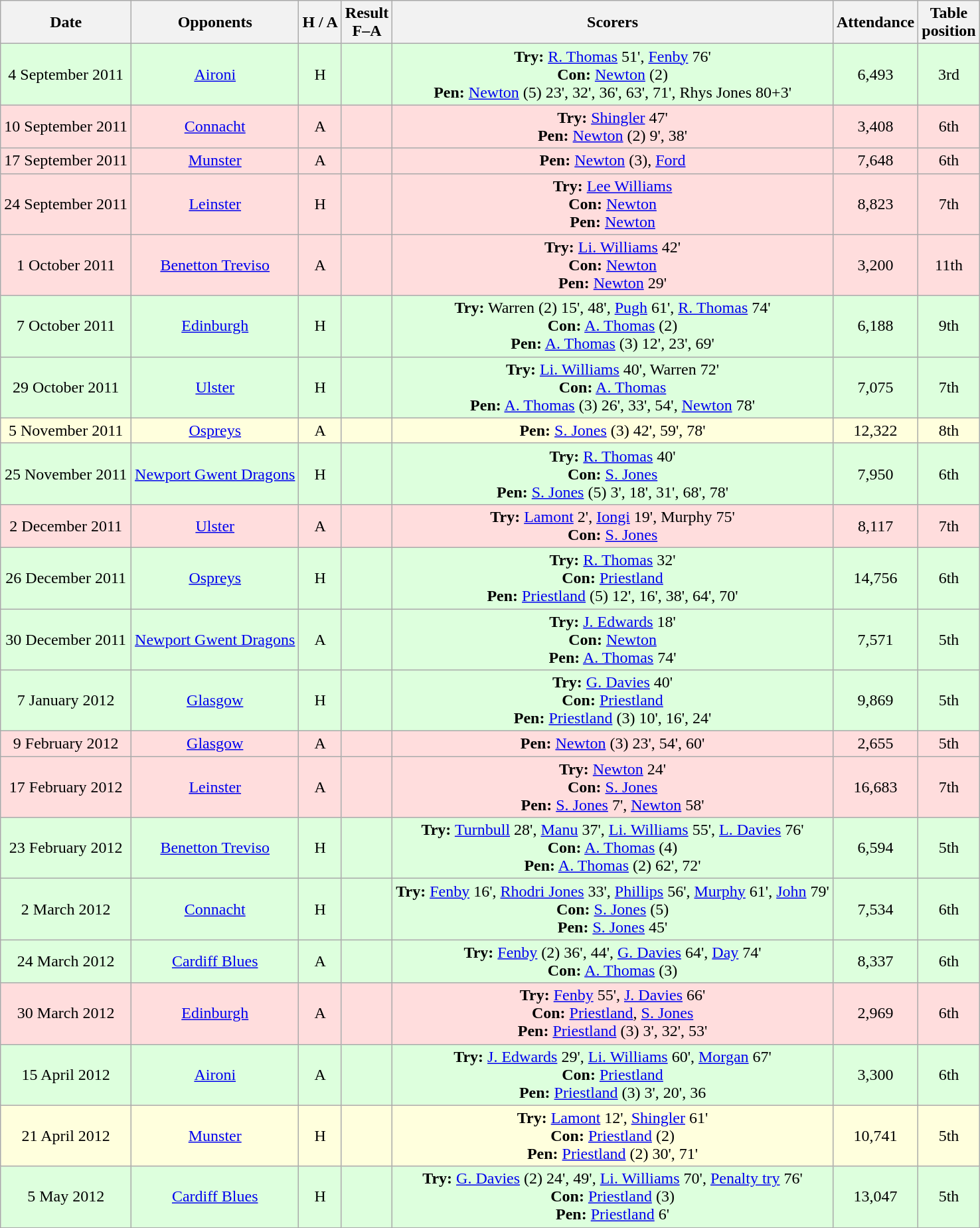<table class="wikitable" style="text-align:center">
<tr>
<th>Date</th>
<th>Opponents</th>
<th>H / A</th>
<th>Result<br>F–A</th>
<th>Scorers</th>
<th>Attendance</th>
<th>Table<br>position</th>
</tr>
<tr bgcolor="ddffdd">
<td>4 September 2011</td>
<td><a href='#'>Aironi</a></td>
<td>H</td>
<td></td>
<td><strong>Try:</strong> <a href='#'>R. Thomas</a> 51', <a href='#'>Fenby</a> 76'<br><strong>Con:</strong> <a href='#'>Newton</a> (2)<br><strong>Pen:</strong> <a href='#'>Newton</a> (5) 23', 32', 36', 63', 71', Rhys Jones 80+3'</td>
<td>6,493</td>
<td>3rd</td>
</tr>
<tr bgcolor="ffdddd">
<td>10 September 2011</td>
<td><a href='#'>Connacht</a></td>
<td>A</td>
<td></td>
<td><strong>Try:</strong> <a href='#'>Shingler</a> 47'<br><strong>Pen:</strong> <a href='#'>Newton</a> (2) 9', 38'</td>
<td>3,408</td>
<td>6th</td>
</tr>
<tr bgcolor="ffdddd">
<td>17 September 2011</td>
<td><a href='#'>Munster</a></td>
<td>A</td>
<td></td>
<td><strong>Pen:</strong> <a href='#'>Newton</a> (3), <a href='#'>Ford</a></td>
<td>7,648</td>
<td>6th</td>
</tr>
<tr bgcolor="ffdddd">
<td>24 September 2011</td>
<td><a href='#'>Leinster</a></td>
<td>H</td>
<td></td>
<td><strong>Try:</strong> <a href='#'>Lee Williams</a><br><strong>Con:</strong> <a href='#'>Newton</a><br><strong>Pen:</strong> <a href='#'>Newton</a></td>
<td>8,823</td>
<td>7th</td>
</tr>
<tr bgcolor="ffdddd">
<td>1 October 2011</td>
<td><a href='#'>Benetton Treviso</a></td>
<td>A</td>
<td></td>
<td><strong>Try:</strong> <a href='#'>Li. Williams</a> 42'<br><strong>Con:</strong> <a href='#'>Newton</a><br><strong>Pen:</strong> <a href='#'>Newton</a> 29'</td>
<td>3,200</td>
<td>11th</td>
</tr>
<tr bgcolor="ddffdd">
<td>7 October 2011</td>
<td><a href='#'>Edinburgh</a></td>
<td>H</td>
<td></td>
<td><strong>Try:</strong> Warren (2) 15', 48', <a href='#'>Pugh</a> 61', <a href='#'>R. Thomas</a> 74'<br><strong>Con:</strong> <a href='#'>A. Thomas</a> (2)<br><strong>Pen:</strong> <a href='#'>A. Thomas</a> (3) 12', 23', 69'</td>
<td>6,188</td>
<td>9th</td>
</tr>
<tr bgcolor="ddffdd">
<td>29 October 2011</td>
<td><a href='#'>Ulster</a></td>
<td>H</td>
<td></td>
<td><strong>Try:</strong> <a href='#'>Li. Williams</a> 40', Warren 72'<br><strong>Con:</strong> <a href='#'>A. Thomas</a><br><strong>Pen:</strong> <a href='#'>A. Thomas</a> (3) 26', 33', 54', <a href='#'>Newton</a> 78'</td>
<td>7,075</td>
<td>7th</td>
</tr>
<tr bgcolor="ffffdd">
<td>5 November 2011</td>
<td><a href='#'>Ospreys</a></td>
<td>A</td>
<td></td>
<td><strong>Pen:</strong> <a href='#'>S. Jones</a> (3) 42', 59', 78'</td>
<td>12,322</td>
<td>8th</td>
</tr>
<tr bgcolor="ddffdd">
<td>25 November 2011</td>
<td><a href='#'>Newport Gwent Dragons</a></td>
<td>H</td>
<td></td>
<td><strong>Try:</strong> <a href='#'>R. Thomas</a> 40'<br><strong>Con:</strong> <a href='#'>S. Jones</a><br><strong>Pen:</strong> <a href='#'>S. Jones</a> (5) 3', 18', 31', 68', 78'</td>
<td>7,950</td>
<td>6th</td>
</tr>
<tr bgcolor="ffdddd">
<td>2 December 2011</td>
<td><a href='#'>Ulster</a></td>
<td>A</td>
<td></td>
<td><strong>Try:</strong> <a href='#'>Lamont</a> 2', <a href='#'>Iongi</a> 19', Murphy 75'<br><strong>Con:</strong> <a href='#'>S. Jones</a></td>
<td>8,117</td>
<td>7th</td>
</tr>
<tr bgcolor="ddffdd">
<td>26 December 2011</td>
<td><a href='#'>Ospreys</a></td>
<td>H</td>
<td></td>
<td><strong>Try:</strong> <a href='#'>R. Thomas</a> 32'<br><strong>Con:</strong> <a href='#'>Priestland</a><br><strong>Pen:</strong> <a href='#'>Priestland</a> (5) 12', 16', 38', 64', 70'</td>
<td>14,756</td>
<td>6th</td>
</tr>
<tr bgcolor="ddffdd">
<td>30 December 2011</td>
<td><a href='#'>Newport Gwent Dragons</a></td>
<td>A</td>
<td></td>
<td><strong>Try:</strong> <a href='#'>J. Edwards</a> 18'<br><strong>Con:</strong> <a href='#'>Newton</a><br><strong>Pen:</strong> <a href='#'>A. Thomas</a> 74'</td>
<td>7,571</td>
<td>5th</td>
</tr>
<tr bgcolor="ddffdd">
<td>7 January 2012</td>
<td><a href='#'>Glasgow</a></td>
<td>H</td>
<td></td>
<td><strong>Try:</strong> <a href='#'>G. Davies</a> 40'<br><strong>Con:</strong> <a href='#'>Priestland</a><br><strong>Pen:</strong> <a href='#'>Priestland</a> (3) 10', 16', 24'</td>
<td>9,869</td>
<td>5th</td>
</tr>
<tr bgcolor="ffdddd">
<td>9 February 2012</td>
<td><a href='#'>Glasgow</a></td>
<td>A</td>
<td></td>
<td><strong>Pen:</strong> <a href='#'>Newton</a> (3) 23', 54', 60'</td>
<td>2,655</td>
<td>5th</td>
</tr>
<tr bgcolor="ffdddd">
<td>17 February 2012</td>
<td><a href='#'>Leinster</a></td>
<td>A</td>
<td></td>
<td><strong>Try:</strong> <a href='#'>Newton</a> 24'<br><strong>Con:</strong> <a href='#'>S. Jones</a><br><strong>Pen:</strong> <a href='#'>S. Jones</a> 7', <a href='#'>Newton</a> 58'</td>
<td>16,683</td>
<td>7th</td>
</tr>
<tr bgcolor="ddffdd">
<td>23 February 2012</td>
<td><a href='#'>Benetton Treviso</a></td>
<td>H</td>
<td></td>
<td><strong>Try:</strong> <a href='#'>Turnbull</a> 28', <a href='#'>Manu</a> 37', <a href='#'>Li. Williams</a> 55', <a href='#'>L. Davies</a> 76'<br><strong>Con:</strong> <a href='#'>A. Thomas</a> (4)<br><strong>Pen:</strong> <a href='#'>A. Thomas</a> (2) 62', 72'</td>
<td>6,594</td>
<td>5th</td>
</tr>
<tr bgcolor="ddffdd">
<td>2 March 2012</td>
<td><a href='#'>Connacht</a></td>
<td>H</td>
<td></td>
<td><strong>Try:</strong> <a href='#'>Fenby</a> 16', <a href='#'>Rhodri Jones</a> 33', <a href='#'>Phillips</a> 56', <a href='#'>Murphy</a> 61', <a href='#'>John</a> 79'<br><strong>Con:</strong> <a href='#'>S. Jones</a> (5)<br><strong>Pen:</strong> <a href='#'>S. Jones</a> 45'</td>
<td>7,534</td>
<td>6th</td>
</tr>
<tr bgcolor="ddffdd">
<td>24 March 2012</td>
<td><a href='#'>Cardiff Blues</a></td>
<td>A</td>
<td></td>
<td><strong>Try:</strong> <a href='#'>Fenby</a> (2) 36', 44', <a href='#'>G. Davies</a> 64', <a href='#'>Day</a> 74'<br><strong>Con:</strong> <a href='#'>A. Thomas</a> (3)</td>
<td>8,337</td>
<td>6th</td>
</tr>
<tr bgcolor="ffdddd">
<td>30 March 2012</td>
<td><a href='#'>Edinburgh</a></td>
<td>A</td>
<td></td>
<td><strong>Try:</strong> <a href='#'>Fenby</a> 55', <a href='#'>J. Davies</a> 66'<br><strong>Con:</strong> <a href='#'>Priestland</a>, <a href='#'>S. Jones</a><br><strong>Pen:</strong> <a href='#'>Priestland</a> (3) 3', 32', 53'</td>
<td>2,969</td>
<td>6th</td>
</tr>
<tr bgcolor="ddffdd">
<td>15 April 2012</td>
<td><a href='#'>Aironi</a></td>
<td>A</td>
<td></td>
<td><strong>Try:</strong> <a href='#'>J. Edwards</a> 29', <a href='#'>Li. Williams</a> 60', <a href='#'>Morgan</a> 67'<br><strong>Con:</strong> <a href='#'>Priestland</a><br><strong>Pen:</strong> <a href='#'>Priestland</a> (3) 3', 20', 36</td>
<td>3,300</td>
<td>6th</td>
</tr>
<tr bgcolor="ffffdd">
<td>21 April 2012</td>
<td><a href='#'>Munster</a></td>
<td>H</td>
<td></td>
<td><strong>Try:</strong> <a href='#'>Lamont</a> 12', <a href='#'>Shingler</a> 61'<br><strong>Con:</strong> <a href='#'>Priestland</a> (2)<br><strong>Pen:</strong> <a href='#'>Priestland</a> (2) 30', 71'</td>
<td>10,741</td>
<td>5th</td>
</tr>
<tr bgcolor="ddffdd">
<td>5 May 2012</td>
<td><a href='#'>Cardiff Blues</a></td>
<td>H</td>
<td></td>
<td><strong>Try:</strong> <a href='#'>G. Davies</a> (2) 24', 49', <a href='#'>Li. Williams</a> 70', <a href='#'>Penalty try</a> 76'<br><strong>Con:</strong> <a href='#'>Priestland</a> (3)<br><strong>Pen:</strong> <a href='#'>Priestland</a> 6'</td>
<td>13,047</td>
<td>5th</td>
</tr>
</table>
